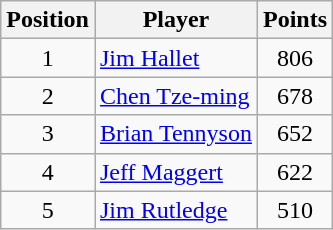<table class=wikitable>
<tr>
<th>Position</th>
<th>Player</th>
<th>Points</th>
</tr>
<tr>
<td align=center>1</td>
<td> <a href='#'>Jim Hallet</a></td>
<td align=center>806</td>
</tr>
<tr>
<td align=center>2</td>
<td> <a href='#'>Chen Tze-ming</a></td>
<td align=center>678</td>
</tr>
<tr>
<td align=center>3</td>
<td> <a href='#'>Brian Tennyson</a></td>
<td align=center>652</td>
</tr>
<tr>
<td align=center>4</td>
<td> <a href='#'>Jeff Maggert</a></td>
<td align=center>622</td>
</tr>
<tr>
<td align=center>5</td>
<td> <a href='#'>Jim Rutledge</a></td>
<td align=center>510</td>
</tr>
</table>
